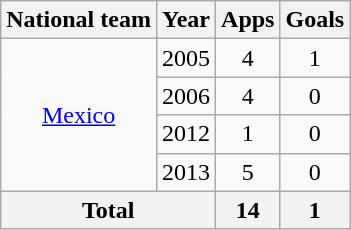<table class="wikitable" style="text-align: center;">
<tr>
<th>National team</th>
<th>Year</th>
<th>Apps</th>
<th>Goals</th>
</tr>
<tr>
<td rowspan="4" valign="center"><a href='#'>Mexico</a></td>
<td>2005</td>
<td>4</td>
<td>1</td>
</tr>
<tr>
<td>2006</td>
<td>4</td>
<td>0</td>
</tr>
<tr>
<td>2012</td>
<td>1</td>
<td>0</td>
</tr>
<tr>
<td>2013</td>
<td>5</td>
<td>0</td>
</tr>
<tr>
<th colspan="2">Total</th>
<th>14</th>
<th>1</th>
</tr>
</table>
